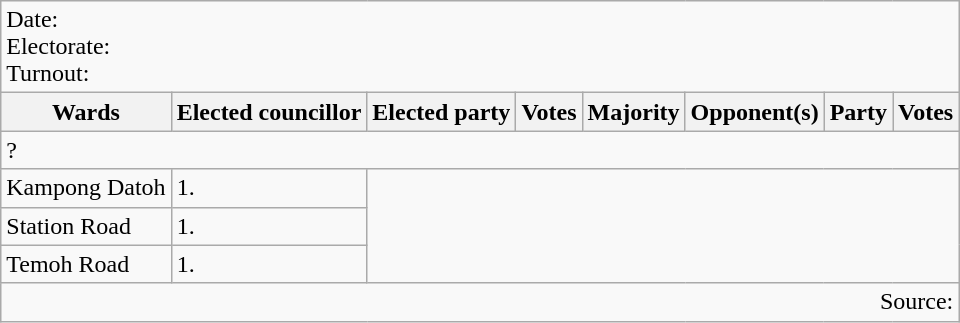<table class=wikitable>
<tr>
<td colspan=8>Date: <br>Electorate: <br>Turnout:</td>
</tr>
<tr>
<th>Wards</th>
<th>Elected councillor</th>
<th>Elected party</th>
<th>Votes</th>
<th>Majority</th>
<th>Opponent(s)</th>
<th>Party</th>
<th>Votes</th>
</tr>
<tr>
<td colspan=8>? </td>
</tr>
<tr>
<td>Kampong Datoh</td>
<td>1.</td>
</tr>
<tr>
<td>Station Road</td>
<td>1.</td>
</tr>
<tr>
<td>Temoh Road</td>
<td>1.</td>
</tr>
<tr>
<td colspan=8 align=right>Source:</td>
</tr>
</table>
